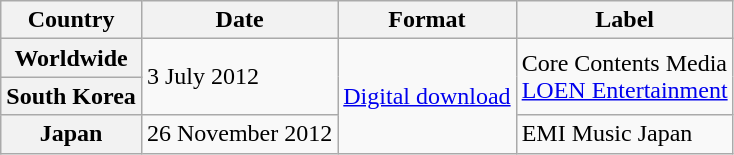<table class="wikitable plainrowheaders">
<tr>
<th scope="col">Country</th>
<th>Date</th>
<th>Format</th>
<th>Label</th>
</tr>
<tr>
<th scope="row">Worldwide</th>
<td rowspan="2">3 July 2012</td>
<td rowspan="3"><a href='#'>Digital download</a></td>
<td rowspan="2">Core Contents Media<br><a href='#'>LOEN Entertainment</a></td>
</tr>
<tr>
<th scope="row">South Korea</th>
</tr>
<tr>
<th scope="row">Japan</th>
<td>26 November 2012</td>
<td>EMI Music Japan</td>
</tr>
</table>
